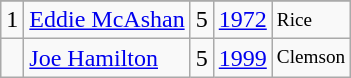<table class="wikitable">
<tr>
</tr>
<tr>
<td>1</td>
<td><a href='#'>Eddie McAshan</a></td>
<td>5</td>
<td><a href='#'>1972</a></td>
<td style="font-size:80%;">Rice</td>
</tr>
<tr>
<td></td>
<td><a href='#'>Joe Hamilton</a></td>
<td>5</td>
<td><a href='#'>1999</a></td>
<td style="font-size:80%;">Clemson</td>
</tr>
</table>
